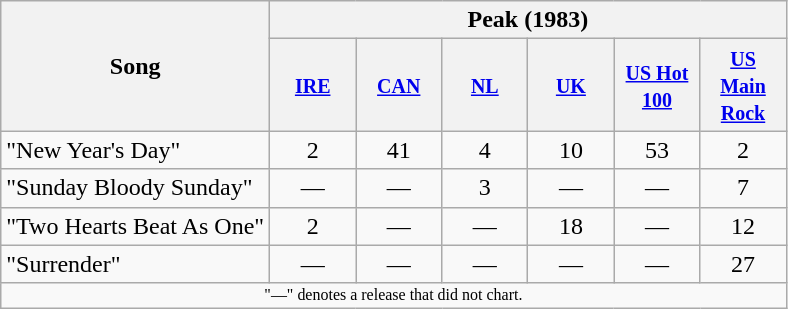<table class="wikitable">
<tr>
<th rowspan="2">Song</th>
<th colspan="6">Peak (1983)</th>
</tr>
<tr>
<th width="50"><small><a href='#'>IRE</a></small><br></th>
<th width="50"><small><a href='#'>CAN</a></small><br></th>
<th width="50"><small><a href='#'>NL</a></small><br></th>
<th width="50"><small><a href='#'>UK</a></small><br></th>
<th width="50"><small><a href='#'>US Hot 100</a></small><br></th>
<th width="50"><small><a href='#'>US Main Rock</a></small><br></th>
</tr>
<tr>
<td>"New Year's Day"</td>
<td align="center">2</td>
<td align="center">41</td>
<td align="center">4</td>
<td align="center">10</td>
<td align="center">53</td>
<td align="center">2</td>
</tr>
<tr>
<td>"Sunday Bloody Sunday"</td>
<td align="center">—</td>
<td align="center">—</td>
<td align="center">3</td>
<td align="center">—</td>
<td align="center">—</td>
<td align="center">7</td>
</tr>
<tr>
<td>"Two Hearts Beat As One"</td>
<td align="center">2</td>
<td align="center">—</td>
<td align="center">—</td>
<td align="center">18</td>
<td align="center">—</td>
<td align="center">12</td>
</tr>
<tr>
<td>"Surrender"</td>
<td align="center">—</td>
<td align="center">—</td>
<td align="center">—</td>
<td align="center">—</td>
<td align="center">—</td>
<td align="center">27</td>
</tr>
<tr>
<td align="center" colspan="7" style="font-size: 8pt">"—" denotes a release that did not chart.</td>
</tr>
</table>
